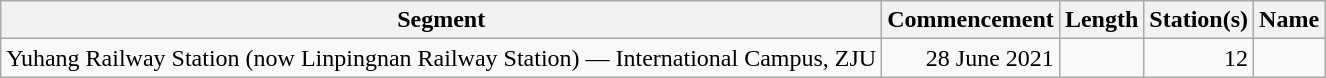<table class="wikitable" style="border-collapse: collapse; text-align: right;">
<tr>
<th>Segment</th>
<th>Commencement</th>
<th>Length</th>
<th>Station(s)</th>
<th>Name</th>
</tr>
<tr>
<td style="text-align: left;">Yuhang Railway Station (now Linpingnan Railway Station) — International Campus, ZJU</td>
<td>28 June 2021</td>
<td></td>
<td>12</td>
<td style="text-align: left;"></td>
</tr>
</table>
